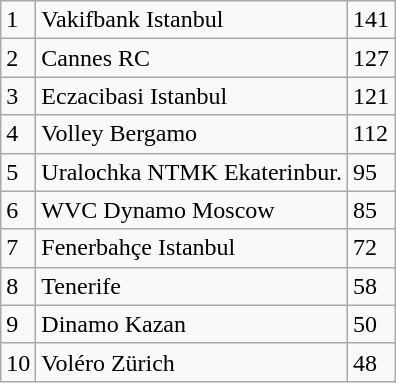<table class="wikitable">
<tr>
<td>1</td>
<td>Vakifbank Istanbul</td>
<td>141</td>
</tr>
<tr>
<td>2</td>
<td>Cannes RC</td>
<td>127</td>
</tr>
<tr>
<td>3</td>
<td>Eczacibasi Istanbul</td>
<td>121</td>
</tr>
<tr>
<td>4</td>
<td>Volley Bergamo</td>
<td>112</td>
</tr>
<tr>
<td>5</td>
<td>Uralochka NTMK Ekaterinbur.</td>
<td>95</td>
</tr>
<tr>
<td>6</td>
<td>WVC Dynamo Moscow</td>
<td>85</td>
</tr>
<tr>
<td>7</td>
<td>Fenerbahçe Istanbul</td>
<td>72</td>
</tr>
<tr>
<td>8</td>
<td>Tenerife</td>
<td>58</td>
</tr>
<tr>
<td>9</td>
<td>Dinamo Kazan</td>
<td>50</td>
</tr>
<tr>
<td>10</td>
<td>Voléro Zürich</td>
<td>48</td>
</tr>
</table>
